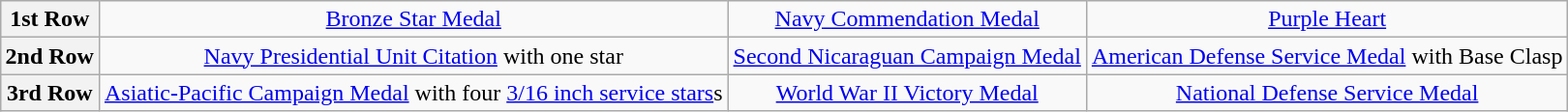<table class="wikitable" style="margin:1em auto; text-align:center;">
<tr>
<th>1st Row</th>
<td colspan="4"><a href='#'>Bronze Star Medal</a></td>
<td colspan="4"><a href='#'>Navy Commendation Medal</a></td>
<td colspan="4"><a href='#'>Purple Heart</a></td>
</tr>
<tr>
<th>2nd Row</th>
<td colspan="4"><a href='#'>Navy Presidential Unit Citation</a> with one star</td>
<td colspan="4"><a href='#'>Second Nicaraguan Campaign Medal</a></td>
<td colspan="4"><a href='#'>American Defense Service Medal</a> with Base Clasp</td>
</tr>
<tr>
<th>3rd Row</th>
<td colspan="4"><a href='#'>Asiatic-Pacific Campaign Medal</a> with four <a href='#'>3/16 inch service stars</a>s</td>
<td colspan="4"><a href='#'>World War II Victory Medal</a></td>
<td colspan="4"><a href='#'>National Defense Service Medal</a></td>
</tr>
</table>
